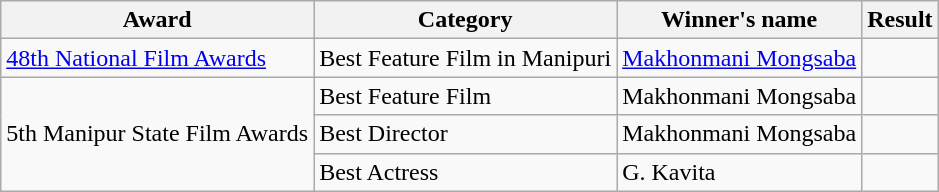<table class="wikitable sortable">
<tr>
<th>Award</th>
<th>Category</th>
<th>Winner's name</th>
<th>Result</th>
</tr>
<tr>
<td><a href='#'>48th National Film Awards</a></td>
<td>Best Feature Film in Manipuri</td>
<td><a href='#'>Makhonmani Mongsaba</a></td>
<td></td>
</tr>
<tr>
<td rowspan="3">5th Manipur State Film Awards</td>
<td>Best Feature Film</td>
<td>Makhonmani Mongsaba</td>
<td></td>
</tr>
<tr>
<td>Best Director</td>
<td>Makhonmani Mongsaba</td>
<td></td>
</tr>
<tr>
<td>Best Actress</td>
<td>G. Kavita</td>
<td></td>
</tr>
</table>
